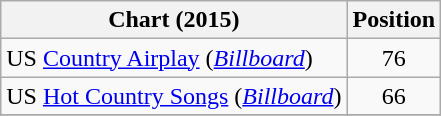<table class="wikitable sortable">
<tr>
<th scope="col">Chart (2015)</th>
<th scope="col">Position</th>
</tr>
<tr>
<td>US <a href='#'>Country Airplay</a> (<em><a href='#'>Billboard</a></em>)</td>
<td align="center">76</td>
</tr>
<tr>
<td>US <a href='#'>Hot Country Songs</a> (<em><a href='#'>Billboard</a></em>)</td>
<td align="center">66</td>
</tr>
<tr>
</tr>
</table>
